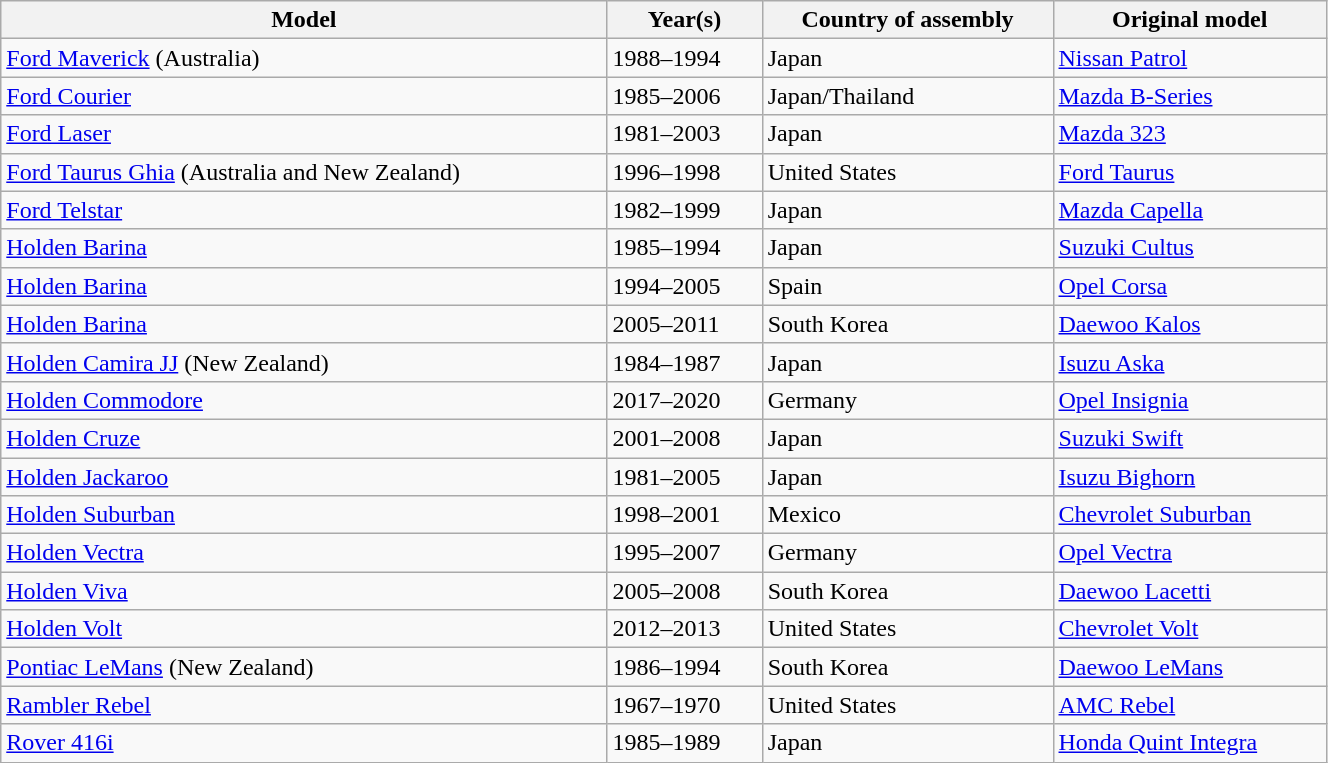<table class="wikitable" style="width:70%;">
<tr>
<th>Model</th>
<th>Year(s)</th>
<th>Country of assembly</th>
<th>Original model</th>
</tr>
<tr>
<td><a href='#'>Ford Maverick</a> (Australia)</td>
<td>1988–1994</td>
<td>Japan</td>
<td><a href='#'>Nissan Patrol</a></td>
</tr>
<tr>
<td><a href='#'>Ford Courier</a></td>
<td>1985–2006</td>
<td>Japan/Thailand</td>
<td><a href='#'>Mazda B-Series</a></td>
</tr>
<tr>
<td><a href='#'>Ford Laser</a></td>
<td>1981–2003</td>
<td>Japan</td>
<td><a href='#'>Mazda 323</a></td>
</tr>
<tr>
<td><a href='#'>Ford Taurus Ghia</a> (Australia and New Zealand)</td>
<td>1996–1998</td>
<td>United States</td>
<td><a href='#'>Ford Taurus</a></td>
</tr>
<tr>
<td><a href='#'>Ford Telstar</a></td>
<td>1982–1999</td>
<td>Japan</td>
<td><a href='#'>Mazda Capella</a></td>
</tr>
<tr>
<td><a href='#'>Holden Barina</a></td>
<td>1985–1994</td>
<td>Japan</td>
<td><a href='#'>Suzuki Cultus</a></td>
</tr>
<tr>
<td><a href='#'>Holden Barina</a></td>
<td>1994–2005</td>
<td>Spain</td>
<td><a href='#'>Opel Corsa</a></td>
</tr>
<tr>
<td><a href='#'>Holden Barina</a></td>
<td>2005–2011</td>
<td>South Korea</td>
<td><a href='#'>Daewoo Kalos</a></td>
</tr>
<tr>
<td><a href='#'>Holden Camira JJ</a> (New Zealand)</td>
<td>1984–1987</td>
<td>Japan</td>
<td><a href='#'>Isuzu Aska</a></td>
</tr>
<tr>
<td><a href='#'>Holden Commodore</a></td>
<td>2017–2020</td>
<td>Germany</td>
<td><a href='#'>Opel Insignia</a></td>
</tr>
<tr>
<td><a href='#'>Holden Cruze</a></td>
<td>2001–2008</td>
<td>Japan</td>
<td><a href='#'>Suzuki Swift</a></td>
</tr>
<tr>
<td><a href='#'>Holden Jackaroo</a></td>
<td>1981–2005</td>
<td>Japan</td>
<td><a href='#'>Isuzu Bighorn</a></td>
</tr>
<tr>
<td><a href='#'>Holden Suburban</a></td>
<td>1998–2001</td>
<td>Mexico</td>
<td><a href='#'>Chevrolet Suburban</a></td>
</tr>
<tr>
<td><a href='#'>Holden Vectra</a></td>
<td>1995–2007</td>
<td>Germany</td>
<td><a href='#'>Opel Vectra</a></td>
</tr>
<tr>
<td><a href='#'>Holden Viva</a></td>
<td>2005–2008</td>
<td>South Korea</td>
<td><a href='#'>Daewoo Lacetti</a></td>
</tr>
<tr>
<td><a href='#'>Holden Volt</a></td>
<td>2012–2013</td>
<td>United States</td>
<td><a href='#'>Chevrolet Volt</a></td>
</tr>
<tr>
<td><a href='#'>Pontiac LeMans</a> (New Zealand)</td>
<td>1986–1994</td>
<td>South Korea</td>
<td><a href='#'>Daewoo LeMans</a></td>
</tr>
<tr>
<td><a href='#'>Rambler Rebel</a></td>
<td>1967–1970</td>
<td>United States</td>
<td><a href='#'>AMC Rebel</a></td>
</tr>
<tr>
<td><a href='#'>Rover 416i</a></td>
<td>1985–1989</td>
<td>Japan</td>
<td><a href='#'>Honda Quint Integra</a></td>
</tr>
</table>
